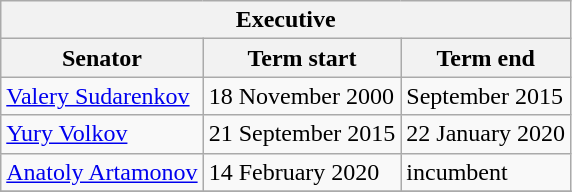<table class="wikitable sortable">
<tr>
<th colspan=3>Executive</th>
</tr>
<tr>
<th>Senator</th>
<th>Term start</th>
<th>Term end</th>
</tr>
<tr>
<td><a href='#'>Valery Sudarenkov</a></td>
<td>18 November 2000</td>
<td>September 2015</td>
</tr>
<tr>
<td><a href='#'>Yury Volkov</a></td>
<td>21 September 2015</td>
<td>22 January 2020</td>
</tr>
<tr>
<td><a href='#'>Anatoly Artamonov</a></td>
<td>14 February 2020</td>
<td>incumbent</td>
</tr>
<tr>
</tr>
</table>
